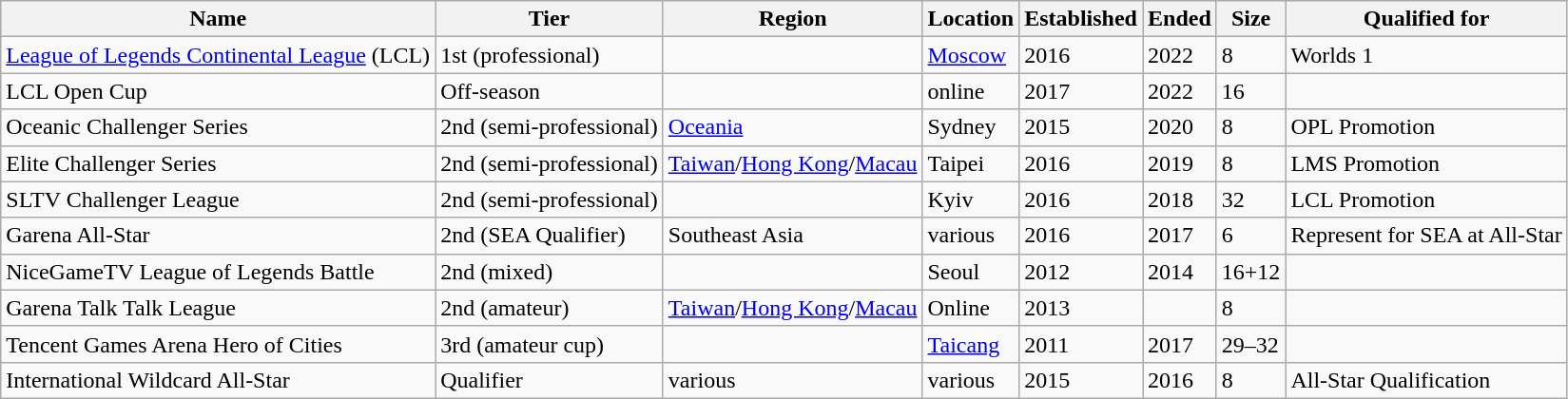<table class="wikitable plainrowheaders sortable">
<tr>
<th>Name</th>
<th>Tier</th>
<th>Region</th>
<th>Location</th>
<th>Established</th>
<th>Ended</th>
<th>Size</th>
<th>Qualified for</th>
</tr>
<tr>
<td scope="row"><a href='#'>League of Legends Continental League</a> (LCL)</td>
<td>1st (professional)</td>
<td></td>
<td><a href='#'>Moscow</a></td>
<td>2016</td>
<td>2022</td>
<td>8</td>
<td>Worlds 1</td>
</tr>
<tr>
<td scope="row">LCL Open Cup</td>
<td>Off-season</td>
<td></td>
<td>online</td>
<td>2017</td>
<td>2022</td>
<td>16</td>
<td></td>
</tr>
<tr>
<td scope="row">Oceanic Challenger Series</td>
<td>2nd (semi-professional)</td>
<td> <a href='#'>Oceania</a></td>
<td>Sydney</td>
<td>2015</td>
<td>2020</td>
<td>8</td>
<td>OPL Promotion</td>
</tr>
<tr>
<td scope="row">Elite Challenger Series</td>
<td>2nd (semi-professional)</td>
<td> <a href='#'>Taiwan</a>/<a href='#'>Hong Kong</a>/<a href='#'>Macau</a></td>
<td>Taipei</td>
<td>2016</td>
<td>2019</td>
<td>8</td>
<td>LMS Promotion</td>
</tr>
<tr>
<td scope="row">SLTV Challenger League</td>
<td>2nd (semi-professional)</td>
<td></td>
<td>Kyiv</td>
<td>2016</td>
<td>2018</td>
<td>32</td>
<td>LCL Promotion</td>
</tr>
<tr>
<td scope="row">Garena All-Star</td>
<td>2nd (SEA Qualifier)</td>
<td> Southeast Asia</td>
<td>various</td>
<td>2016</td>
<td>2017</td>
<td>6</td>
<td>Represent for SEA at All-Star</td>
</tr>
<tr>
<td scope="row">NiceGameTV League of Legends Battle</td>
<td>2nd (mixed)</td>
<td></td>
<td>Seoul</td>
<td>2012</td>
<td>2014</td>
<td>16+12</td>
<td></td>
</tr>
<tr>
<td scope="row">Garena Talk Talk League</td>
<td>2nd (amateur)</td>
<td> <a href='#'>Taiwan</a>/<a href='#'>Hong Kong</a>/<a href='#'>Macau</a></td>
<td>Online</td>
<td>2013</td>
<td></td>
<td>8</td>
<td></td>
</tr>
<tr>
<td scope="row">Tencent Games Arena Hero of Cities</td>
<td>3rd (amateur cup)</td>
<td></td>
<td><a href='#'>Taicang</a></td>
<td>2011</td>
<td>2017</td>
<td>29–32</td>
<td></td>
</tr>
<tr>
<td scope="row">International Wildcard All-Star</td>
<td>Qualifier</td>
<td>various</td>
<td>various</td>
<td>2015</td>
<td>2016</td>
<td>8</td>
<td>All-Star Qualification</td>
</tr>
</table>
